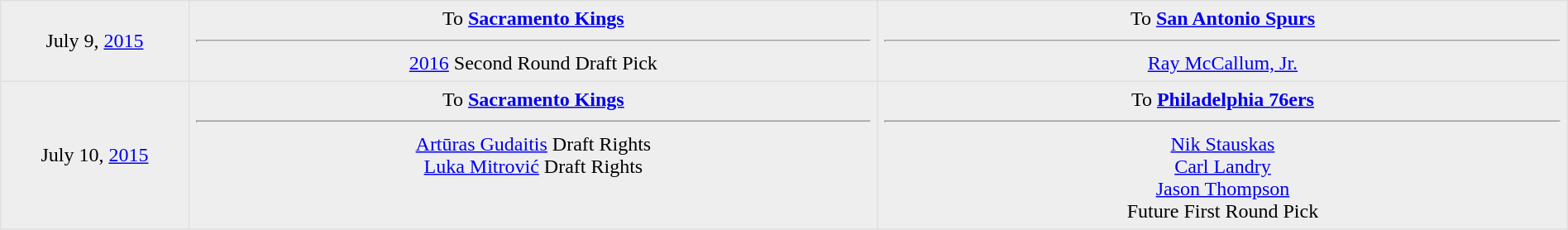<table border=1 style="border-collapse:collapse; text-align: center; width: 100%" bordercolor="#DFDFDF"  cellpadding="5">
<tr bgcolor="eeeeee">
<td style="width:12%">July 9, <a href='#'>2015</a></td>
<td style="width:44%" valign="top">To <strong><a href='#'>Sacramento Kings</a></strong><hr><a href='#'>2016</a> Second Round Draft Pick</td>
<td style="width:44%" valign="top">To <strong><a href='#'>San Antonio Spurs</a></strong><hr><a href='#'>Ray McCallum, Jr.</a></td>
</tr>
<tr bgcolor="eeeeee">
<td style="width:12%">July 10, <a href='#'>2015</a></td>
<td style="width:44%" valign="top">To <strong><a href='#'>Sacramento Kings</a></strong><hr><a href='#'>Artūras Gudaitis</a> Draft Rights<br><a href='#'>Luka Mitrović</a> Draft Rights</td>
<td style="width:44%" valign="top">To <strong><a href='#'>Philadelphia 76ers</a></strong><hr><a href='#'>Nik Stauskas</a><br><a href='#'>Carl Landry</a><br><a href='#'>Jason Thompson</a><br>Future First Round Pick</td>
</tr>
</table>
